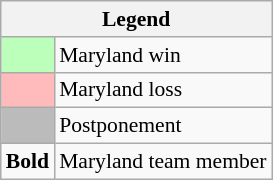<table class="wikitable" style="font-size:90%">
<tr>
<th colspan="2">Legend</th>
</tr>
<tr>
<td bgcolor="#bbffbb"> </td>
<td>Maryland win</td>
</tr>
<tr>
<td bgcolor="#ffbbbb"> </td>
<td>Maryland loss</td>
</tr>
<tr>
<td bgcolor="#bbbbbb"> </td>
<td>Postponement</td>
</tr>
<tr>
<td><strong>Bold</strong></td>
<td>Maryland team member</td>
</tr>
</table>
